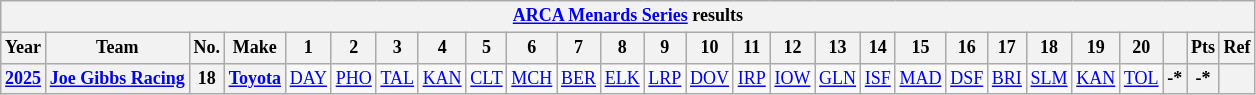<table class="wikitable" style="text-align:center; font-size:75%">
<tr>
<th colspan="27"><a href='#'>ARCA Menards Series</a> results</th>
</tr>
<tr>
<th>Year</th>
<th>Team</th>
<th>No.</th>
<th>Make</th>
<th>1</th>
<th>2</th>
<th>3</th>
<th>4</th>
<th>5</th>
<th>6</th>
<th>7</th>
<th>8</th>
<th>9</th>
<th>10</th>
<th>11</th>
<th>12</th>
<th>13</th>
<th>14</th>
<th>15</th>
<th>16</th>
<th>17</th>
<th>18</th>
<th>19</th>
<th>20</th>
<th></th>
<th>Pts</th>
<th>Ref</th>
</tr>
<tr>
<th><a href='#'>2025</a></th>
<th nowrap><a href='#'>Joe Gibbs Racing</a></th>
<th>18</th>
<th><a href='#'>Toyota</a></th>
<td><a href='#'>DAY</a></td>
<td><a href='#'>PHO</a></td>
<td><a href='#'>TAL</a></td>
<td><a href='#'>KAN</a></td>
<td><a href='#'>CLT</a></td>
<td><a href='#'>MCH</a></td>
<td><a href='#'>BER</a></td>
<td><a href='#'>ELK</a></td>
<td><a href='#'>LRP</a></td>
<td><a href='#'>DOV</a></td>
<td><a href='#'>IRP</a></td>
<td><a href='#'>IOW</a></td>
<td><a href='#'>GLN</a></td>
<td><a href='#'>ISF</a></td>
<td><a href='#'>MAD</a></td>
<td><a href='#'>DSF</a></td>
<td><a href='#'>BRI</a></td>
<td><a href='#'>SLM</a></td>
<td><a href='#'>KAN</a></td>
<td><a href='#'>TOL</a></td>
<th>-*</th>
<th>-*</th>
<th></th>
</tr>
</table>
